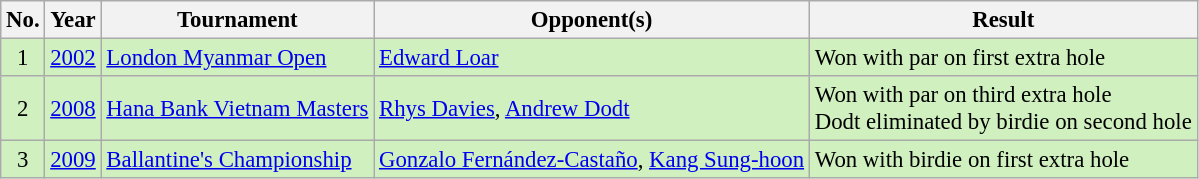<table class="wikitable" style="font-size:95%;">
<tr>
<th>No.</th>
<th>Year</th>
<th>Tournament</th>
<th>Opponent(s)</th>
<th>Result</th>
</tr>
<tr style="background:#D0F0C0;">
<td align=center>1</td>
<td><a href='#'>2002</a></td>
<td><a href='#'>London Myanmar Open</a></td>
<td> <a href='#'>Edward Loar</a></td>
<td>Won with par on first extra hole</td>
</tr>
<tr style="background:#D0F0C0;">
<td align=center>2</td>
<td><a href='#'>2008</a></td>
<td><a href='#'>Hana Bank Vietnam Masters</a></td>
<td> <a href='#'>Rhys Davies</a>,  <a href='#'>Andrew Dodt</a></td>
<td>Won with par on third extra hole<br>Dodt eliminated by birdie on second hole</td>
</tr>
<tr style="background:#D0F0C0;">
<td align=center>3</td>
<td><a href='#'>2009</a></td>
<td><a href='#'>Ballantine's Championship</a></td>
<td> <a href='#'>Gonzalo Fernández-Castaño</a>,  <a href='#'>Kang Sung-hoon</a></td>
<td>Won with birdie on first extra hole</td>
</tr>
</table>
